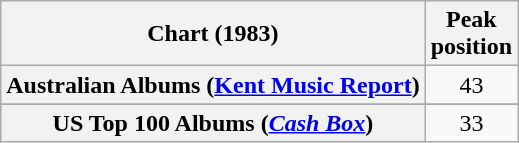<table class="wikitable sortable plainrowheaders" style="text-align:center">
<tr>
<th scope="col">Chart (1983)</th>
<th scope="col">Peak<br>position</th>
</tr>
<tr>
<th scope="row">Australian Albums (<a href='#'>Kent Music Report</a>)</th>
<td>43</td>
</tr>
<tr>
</tr>
<tr>
</tr>
<tr>
</tr>
<tr>
</tr>
<tr>
</tr>
<tr>
</tr>
<tr>
<th scope="row">US Top 100 Albums (<em><a href='#'>Cash Box</a></em>)</th>
<td>33</td>
</tr>
</table>
